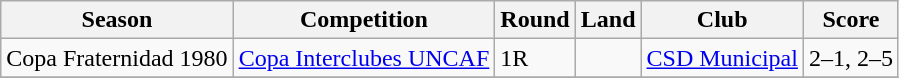<table class="wikitable">
<tr>
<th>Season</th>
<th>Competition</th>
<th>Round</th>
<th>Land</th>
<th>Club</th>
<th>Score</th>
</tr>
<tr>
<td>Copa Fraternidad 1980</td>
<td><a href='#'>Copa Interclubes UNCAF</a></td>
<td>1R</td>
<td></td>
<td><a href='#'>CSD Municipal</a></td>
<td>2–1, 2–5</td>
</tr>
<tr>
</tr>
</table>
